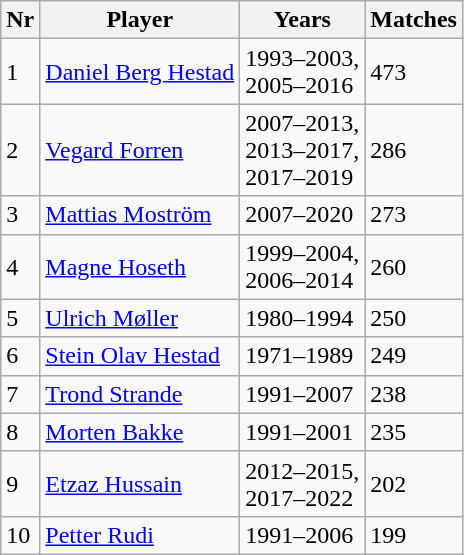<table class=wikitable>
<tr>
<th>Nr</th>
<th>Player</th>
<th>Years</th>
<th>Matches</th>
</tr>
<tr>
<td>1</td>
<td><a href='#'>Daniel Berg Hestad</a></td>
<td>1993–2003,<br> 2005–2016</td>
<td>473</td>
</tr>
<tr>
<td>2</td>
<td><a href='#'>Vegard Forren</a></td>
<td>2007–2013,<br> 2013–2017,<br> 2017–2019</td>
<td>286</td>
</tr>
<tr>
<td>3</td>
<td><a href='#'>Mattias Moström</a></td>
<td>2007–2020</td>
<td>273</td>
</tr>
<tr>
<td>4</td>
<td><a href='#'>Magne Hoseth</a></td>
<td>1999–2004,<br> 2006–2014</td>
<td>260</td>
</tr>
<tr>
<td>5</td>
<td><a href='#'>Ulrich Møller</a></td>
<td>1980–1994</td>
<td>250</td>
</tr>
<tr>
<td>6</td>
<td><a href='#'>Stein Olav Hestad</a></td>
<td>1971–1989</td>
<td>249</td>
</tr>
<tr>
<td>7</td>
<td><a href='#'>Trond Strande</a></td>
<td>1991–2007</td>
<td>238</td>
</tr>
<tr>
<td>8</td>
<td><a href='#'>Morten Bakke</a></td>
<td>1991–2001</td>
<td>235</td>
</tr>
<tr>
<td>9</td>
<td><a href='#'>Etzaz Hussain</a></td>
<td>2012–2015,<br> 2017–2022</td>
<td>202</td>
</tr>
<tr>
<td>10</td>
<td><a href='#'>Petter Rudi</a></td>
<td>1991–2006</td>
<td>199</td>
</tr>
</table>
